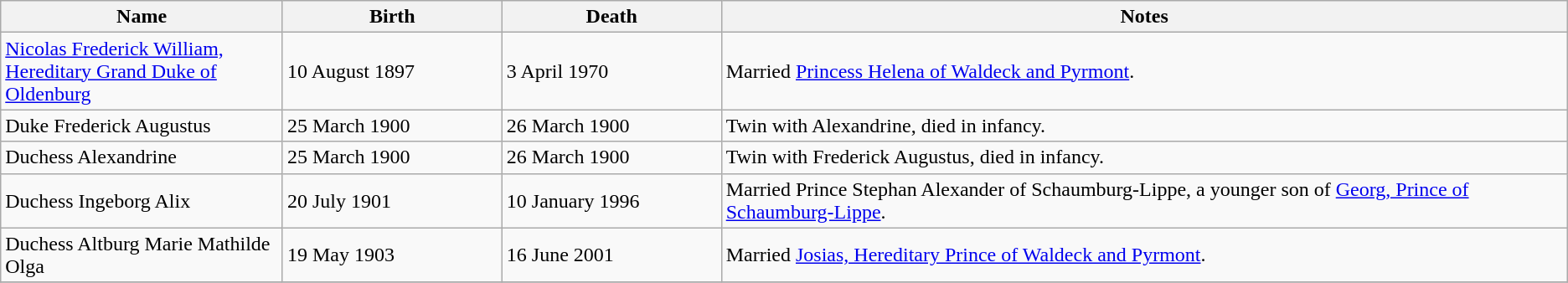<table class="wikitable sortable">
<tr>
<th width="18%">Name</th>
<th width="14%">Birth</th>
<th width="14%">Death</th>
<th width="62%">Notes</th>
</tr>
<tr>
<td><a href='#'>Nicolas Frederick William, Hereditary Grand Duke of Oldenburg</a></td>
<td>10 August 1897</td>
<td>3 April 1970</td>
<td>Married <a href='#'>Princess Helena of Waldeck and Pyrmont</a>.</td>
</tr>
<tr>
<td>Duke Frederick Augustus</td>
<td>25 March 1900</td>
<td>26 March 1900</td>
<td>Twin with Alexandrine, died in infancy.</td>
</tr>
<tr>
<td>Duchess Alexandrine</td>
<td>25 March 1900</td>
<td>26 March 1900</td>
<td>Twin with Frederick Augustus, died in infancy.</td>
</tr>
<tr>
<td>Duchess Ingeborg Alix</td>
<td>20 July 1901</td>
<td>10 January 1996</td>
<td>Married Prince Stephan Alexander of Schaumburg-Lippe, a younger son of <a href='#'>Georg, Prince of Schaumburg-Lippe</a>.</td>
</tr>
<tr>
<td>Duchess Altburg Marie Mathilde Olga</td>
<td>19 May 1903</td>
<td>16 June 2001</td>
<td>Married <a href='#'>Josias, Hereditary Prince of Waldeck and Pyrmont</a>.</td>
</tr>
<tr>
</tr>
</table>
